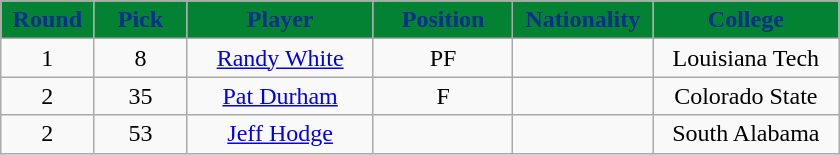<table class="wikitable sortable sortable">
<tr>
<th style="background:#048234; color:#042F8C; width:10%;">Round</th>
<th style="background:#048234; color:#042F8C; width:10%;">Pick</th>
<th style="background:#048234; color:#042F8C; width:20%;">Player</th>
<th style="background:#048234; color:#042F8C; width:15%;">Position</th>
<th style="background:#048234; color:#042F8C; width:15%;">Nationality</th>
<th style="background:#048234; color:#042F8C; width:20%;">College</th>
</tr>
<tr style="text-align: center">
<td>1</td>
<td>8</td>
<td><a href='#'>Randy White</a></td>
<td>PF</td>
<td></td>
<td>Louisiana Tech</td>
</tr>
<tr style="text-align: center">
<td>2</td>
<td>35</td>
<td><a href='#'>Pat Durham</a></td>
<td>F</td>
<td></td>
<td>Colorado State</td>
</tr>
<tr style="text-align: center">
<td>2</td>
<td>53</td>
<td><a href='#'>Jeff Hodge</a></td>
<td></td>
<td></td>
<td>South Alabama</td>
</tr>
</table>
